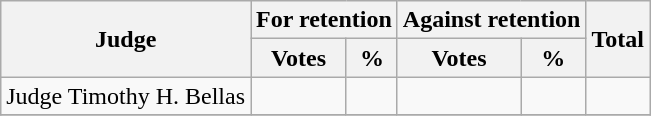<table class = wikitable style=text-align:right>
<tr>
<th rowspan = 2>Judge</th>
<th colspan = 2>For retention</th>
<th colspan = 2>Against retention</th>
<th rowspan = 2>Total</th>
</tr>
<tr>
<th>Votes</th>
<th>%</th>
<th>Votes</th>
<th>%</th>
</tr>
<tr>
<td align=left>Judge Timothy H. Bellas</td>
<td></td>
<td></td>
<td></td>
<td></td>
<td></td>
</tr>
<tr>
</tr>
</table>
